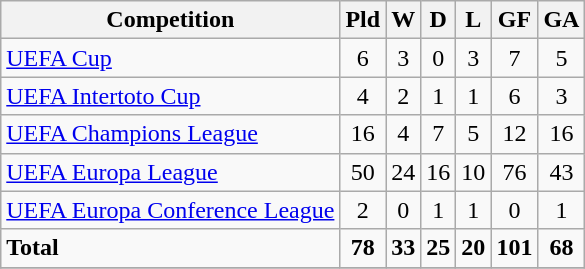<table class="wikitable">
<tr>
<th>Competition</th>
<th>Pld</th>
<th>W</th>
<th>D</th>
<th>L</th>
<th>GF</th>
<th>GA</th>
</tr>
<tr>
<td><a href='#'>UEFA Cup</a></td>
<td style="text-align:center;">6</td>
<td style="text-align:center;">3</td>
<td style="text-align:center;">0</td>
<td style="text-align:center;">3</td>
<td style="text-align:center;">7</td>
<td style="text-align:center;">5</td>
</tr>
<tr>
<td><a href='#'>UEFA Intertoto Cup</a></td>
<td style="text-align:center;">4</td>
<td style="text-align:center;">2</td>
<td style="text-align:center;">1</td>
<td style="text-align:center;">1</td>
<td style="text-align:center;">6</td>
<td style="text-align:center;">3</td>
</tr>
<tr>
<td><a href='#'>UEFA Champions League</a></td>
<td style="text-align:center;">16</td>
<td style="text-align:center;">4</td>
<td style="text-align:center;">7</td>
<td style="text-align:center;">5</td>
<td style="text-align:center;">12</td>
<td style="text-align:center;">16</td>
</tr>
<tr>
<td><a href='#'>UEFA Europa League</a></td>
<td style="text-align:center;">50</td>
<td style="text-align:center;">24</td>
<td style="text-align:center;">16</td>
<td style="text-align:center;">10</td>
<td style="text-align:center;">76</td>
<td style="text-align:center;">43</td>
</tr>
<tr>
<td><a href='#'>UEFA Europa Conference League</a></td>
<td style="text-align:center;">2</td>
<td style="text-align:center;">0</td>
<td style="text-align:center;">1</td>
<td style="text-align:center;">1</td>
<td style="text-align:center;">0</td>
<td style="text-align:center;">1</td>
</tr>
<tr>
<td><strong>Total</strong></td>
<td style="text-align:center;"><strong>78</strong></td>
<td style="text-align:center;"><strong>33</strong></td>
<td style="text-align:center;"><strong>25</strong></td>
<td style="text-align:center;"><strong>20</strong></td>
<td style="text-align:center;"><strong>101</strong></td>
<td style="text-align:center;"><strong>68</strong></td>
</tr>
<tr>
</tr>
</table>
